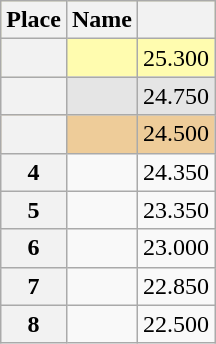<table class="wikitable sortable" style="text-align:center">
<tr bgcolor=fffcaf>
<th scope=col>Place</th>
<th scope=col>Name</th>
<th scope=col></th>
</tr>
<tr bgcolor=fffcaf>
<th scope=row></th>
<td align=left></td>
<td>25.300</td>
</tr>
<tr bgcolor=e5e5e5>
<th scope=row></th>
<td align=left></td>
<td>24.750</td>
</tr>
<tr bgcolor=eecc99>
<th scope=row></th>
<td align=left></td>
<td>24.500</td>
</tr>
<tr>
<th scope=row><strong>4</strong></th>
<td align=left></td>
<td>24.350</td>
</tr>
<tr>
<th scope=row><strong>5</strong></th>
<td align=left></td>
<td>23.350</td>
</tr>
<tr>
<th scope=row><strong>6</strong></th>
<td align=left></td>
<td>23.000</td>
</tr>
<tr>
<th scope=row><strong>7</strong></th>
<td align=left></td>
<td>22.850</td>
</tr>
<tr>
<th scope=row><strong>8</strong></th>
<td align=left></td>
<td>22.500</td>
</tr>
</table>
